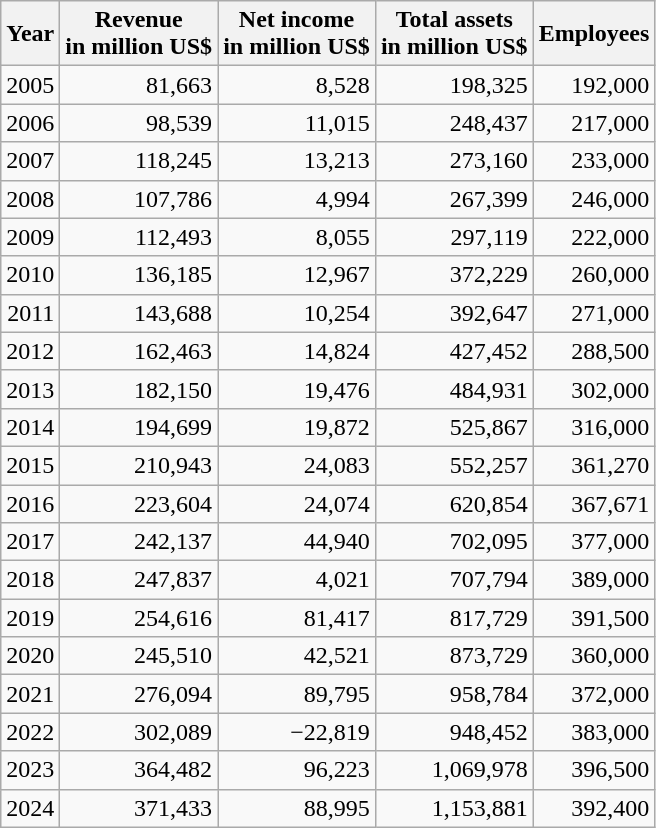<table class="wikitable float-left" style="text-align: right;">
<tr>
<th>Year</th>
<th>Revenue<br>in million US$</th>
<th>Net income<br>in million US$</th>
<th>Total assets<br>in million US$</th>
<th>Employees</th>
</tr>
<tr>
<td>2005</td>
<td>81,663</td>
<td>8,528</td>
<td>198,325</td>
<td>192,000</td>
</tr>
<tr>
<td>2006</td>
<td>98,539</td>
<td>11,015</td>
<td>248,437</td>
<td>217,000</td>
</tr>
<tr>
<td>2007</td>
<td>118,245</td>
<td>13,213</td>
<td>273,160</td>
<td>233,000</td>
</tr>
<tr>
<td>2008</td>
<td>107,786</td>
<td>4,994</td>
<td>267,399</td>
<td>246,000</td>
</tr>
<tr>
<td>2009</td>
<td>112,493</td>
<td>8,055</td>
<td>297,119</td>
<td>222,000</td>
</tr>
<tr>
<td>2010</td>
<td>136,185</td>
<td>12,967</td>
<td>372,229</td>
<td>260,000</td>
</tr>
<tr>
<td>2011</td>
<td>143,688</td>
<td>10,254</td>
<td>392,647</td>
<td>271,000</td>
</tr>
<tr>
<td>2012</td>
<td>162,463</td>
<td>14,824</td>
<td>427,452</td>
<td>288,500</td>
</tr>
<tr>
<td>2013</td>
<td>182,150</td>
<td>19,476</td>
<td>484,931</td>
<td>302,000</td>
</tr>
<tr>
<td>2014</td>
<td>194,699</td>
<td>19,872</td>
<td>525,867</td>
<td>316,000</td>
</tr>
<tr>
<td>2015</td>
<td>210,943</td>
<td>24,083</td>
<td>552,257</td>
<td>361,270</td>
</tr>
<tr>
<td>2016</td>
<td>223,604</td>
<td>24,074</td>
<td>620,854</td>
<td>367,671</td>
</tr>
<tr>
<td>2017</td>
<td>242,137</td>
<td>44,940</td>
<td>702,095</td>
<td>377,000</td>
</tr>
<tr>
<td>2018</td>
<td>247,837</td>
<td>4,021</td>
<td>707,794</td>
<td>389,000</td>
</tr>
<tr>
<td>2019</td>
<td>254,616</td>
<td>81,417</td>
<td>817,729</td>
<td>391,500</td>
</tr>
<tr>
<td>2020</td>
<td>245,510</td>
<td>42,521</td>
<td>873,729</td>
<td>360,000</td>
</tr>
<tr>
<td>2021</td>
<td>276,094</td>
<td>89,795</td>
<td>958,784</td>
<td>372,000</td>
</tr>
<tr>
<td>2022</td>
<td>302,089</td>
<td>−22,819</td>
<td>948,452</td>
<td>383,000</td>
</tr>
<tr>
<td>2023</td>
<td>364,482</td>
<td>96,223</td>
<td>1,069,978</td>
<td>396,500</td>
</tr>
<tr>
<td>2024</td>
<td>371,433</td>
<td>88,995</td>
<td>1,153,881</td>
<td>392,400</td>
</tr>
</table>
